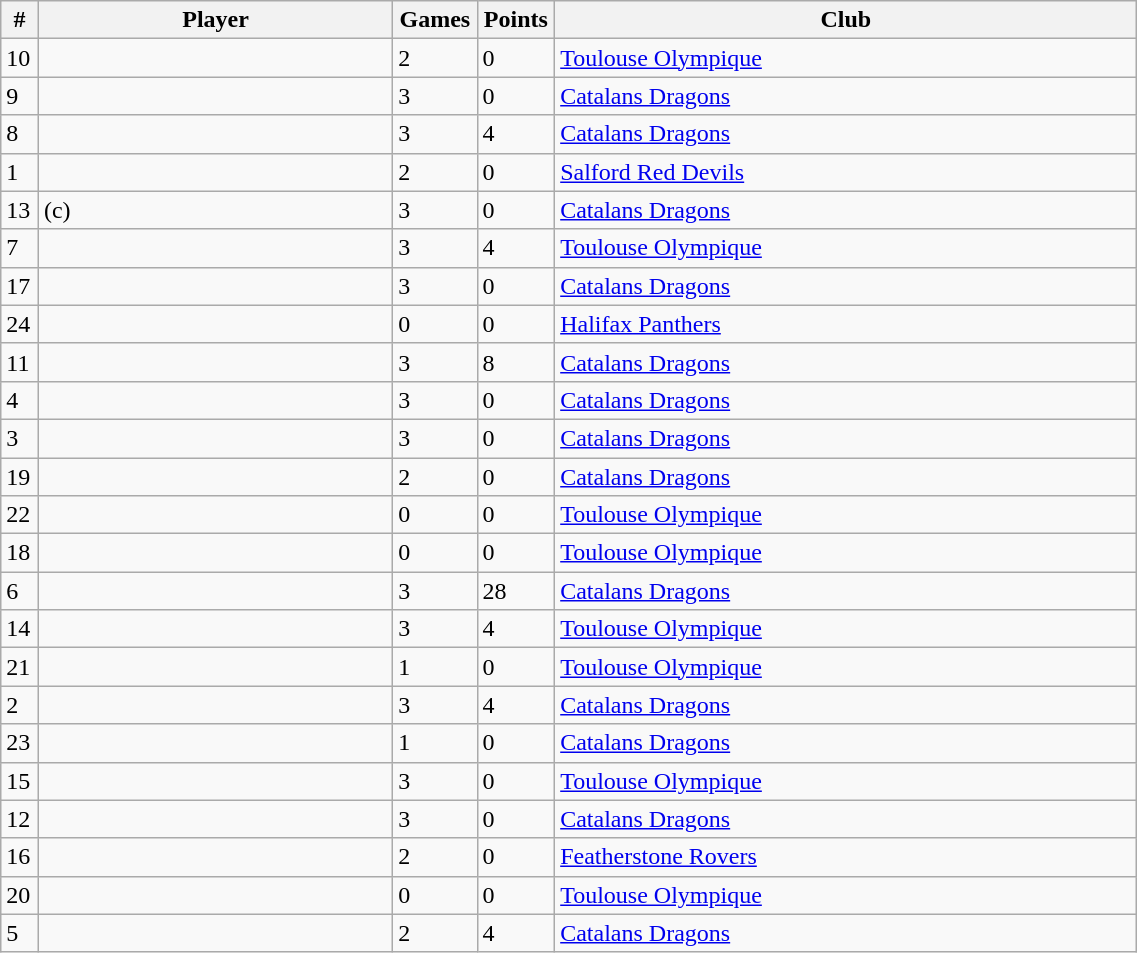<table class="wikitable sortable" style="width:60%;text-align:left">
<tr>
<th width=2%>#</th>
<th width=28%>Player</th>
<th width=2%>Games</th>
<th width=2%>Points</th>
<th width=46%>Club</th>
</tr>
<tr>
<td>10</td>
<td></td>
<td>2</td>
<td>0</td>
<td> <a href='#'>Toulouse Olympique</a></td>
</tr>
<tr>
<td>9</td>
<td></td>
<td>3</td>
<td>0</td>
<td> <a href='#'>Catalans Dragons</a></td>
</tr>
<tr>
<td>8</td>
<td></td>
<td>3</td>
<td>4</td>
<td> <a href='#'>Catalans Dragons</a></td>
</tr>
<tr>
<td>1</td>
<td></td>
<td>2</td>
<td>0</td>
<td> <a href='#'>Salford Red Devils</a></td>
</tr>
<tr>
<td>13</td>
<td> (c)</td>
<td>3</td>
<td>0</td>
<td> <a href='#'>Catalans Dragons</a></td>
</tr>
<tr>
<td>7</td>
<td></td>
<td>3</td>
<td>4</td>
<td> <a href='#'>Toulouse Olympique</a></td>
</tr>
<tr>
<td>17</td>
<td></td>
<td>3</td>
<td>0</td>
<td> <a href='#'>Catalans Dragons</a></td>
</tr>
<tr>
<td>24</td>
<td></td>
<td>0</td>
<td>0</td>
<td> <a href='#'>Halifax Panthers</a></td>
</tr>
<tr>
<td>11</td>
<td></td>
<td>3</td>
<td>8</td>
<td> <a href='#'>Catalans Dragons</a></td>
</tr>
<tr>
<td>4</td>
<td></td>
<td>3</td>
<td>0</td>
<td> <a href='#'>Catalans Dragons</a></td>
</tr>
<tr>
<td>3</td>
<td></td>
<td>3</td>
<td>0</td>
<td> <a href='#'>Catalans Dragons</a></td>
</tr>
<tr>
<td>19</td>
<td></td>
<td>2</td>
<td>0</td>
<td> <a href='#'>Catalans Dragons</a></td>
</tr>
<tr>
<td>22</td>
<td></td>
<td>0</td>
<td>0</td>
<td> <a href='#'>Toulouse Olympique</a></td>
</tr>
<tr>
<td>18</td>
<td></td>
<td>0</td>
<td>0</td>
<td> <a href='#'>Toulouse Olympique</a></td>
</tr>
<tr>
<td>6</td>
<td></td>
<td>3</td>
<td>28</td>
<td> <a href='#'>Catalans Dragons</a></td>
</tr>
<tr>
<td>14</td>
<td></td>
<td>3</td>
<td>4</td>
<td> <a href='#'>Toulouse Olympique</a></td>
</tr>
<tr>
<td>21</td>
<td></td>
<td>1</td>
<td>0</td>
<td> <a href='#'>Toulouse Olympique</a></td>
</tr>
<tr>
<td>2</td>
<td></td>
<td>3</td>
<td>4</td>
<td> <a href='#'>Catalans Dragons</a></td>
</tr>
<tr>
<td>23</td>
<td></td>
<td>1</td>
<td>0</td>
<td> <a href='#'>Catalans Dragons</a></td>
</tr>
<tr>
<td>15</td>
<td></td>
<td>3</td>
<td>0</td>
<td> <a href='#'>Toulouse Olympique</a></td>
</tr>
<tr>
<td>12</td>
<td></td>
<td>3</td>
<td>0</td>
<td> <a href='#'>Catalans Dragons</a></td>
</tr>
<tr>
<td>16</td>
<td></td>
<td>2</td>
<td>0</td>
<td> <a href='#'>Featherstone Rovers</a></td>
</tr>
<tr>
<td>20</td>
<td></td>
<td>0</td>
<td>0</td>
<td> <a href='#'>Toulouse Olympique</a></td>
</tr>
<tr>
<td>5</td>
<td></td>
<td>2</td>
<td>4</td>
<td> <a href='#'>Catalans Dragons</a></td>
</tr>
</table>
